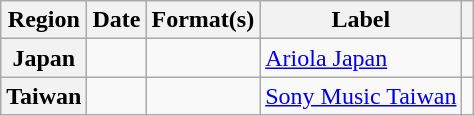<table class="wikitable plainrowheaders">
<tr>
<th scope="col">Region</th>
<th scope="col">Date</th>
<th scope="col">Format(s)</th>
<th scope="col">Label</th>
<th scope="col"></th>
</tr>
<tr>
<th scope="row">Japan</th>
<td></td>
<td></td>
<td><a href='#'>Ariola Japan</a></td>
<td></td>
</tr>
<tr>
<th scope="row">Taiwan</th>
<td></td>
<td></td>
<td><a href='#'>Sony Music Taiwan</a></td>
<td></td>
</tr>
</table>
